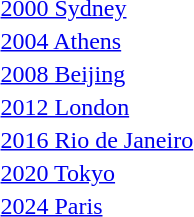<table>
<tr>
<td><a href='#'>2000 Sydney</a><br></td>
<td></td>
<td></td>
<td></td>
</tr>
<tr>
<td><a href='#'>2004 Athens</a><br></td>
<td></td>
<td></td>
<td></td>
</tr>
<tr valign="top">
<td rowspan=2><a href='#'>2008 Beijing</a><br></td>
<td rowspan=2></td>
<td rowspan=2></td>
<td></td>
</tr>
<tr>
<td></td>
</tr>
<tr valign="top">
<td rowspan=2><a href='#'>2012 London</a><br></td>
<td rowspan=2></td>
<td rowspan=2></td>
<td></td>
</tr>
<tr>
<td></td>
</tr>
<tr valign="top">
<td rowspan=2><a href='#'>2016 Rio de Janeiro</a><br></td>
<td rowspan=2></td>
<td rowspan=2></td>
<td></td>
</tr>
<tr>
<td></td>
</tr>
<tr valign="top">
<td rowspan=2><a href='#'>2020 Tokyo</a><br></td>
<td rowspan=2></td>
<td rowspan=2></td>
<td></td>
</tr>
<tr>
<td></td>
</tr>
<tr valign="top">
<td rowspan=2><a href='#'>2024 Paris</a><br></td>
<td rowspan=2></td>
<td rowspan=2></td>
<td></td>
</tr>
<tr>
<td></td>
</tr>
<tr>
</tr>
</table>
